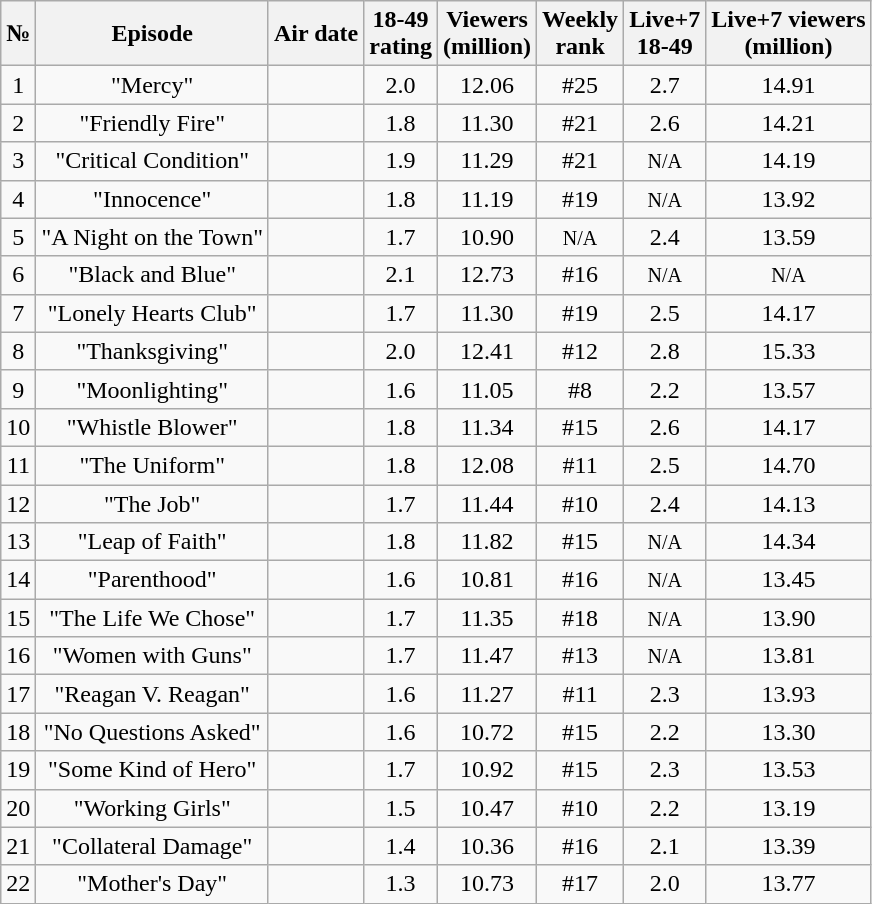<table class="wikitable sortable" style="text-align:center;">
<tr>
<th>№</th>
<th>Episode</th>
<th>Air date</th>
<th>18-49<br>rating</th>
<th>Viewers<br>(million)</th>
<th>Weekly<br>rank</th>
<th>Live+7<br>18-49</th>
<th>Live+7 viewers<br>(million)</th>
</tr>
<tr>
<td>1</td>
<td>"Mercy"</td>
<td></td>
<td>2.0</td>
<td>12.06</td>
<td>#25</td>
<td>2.7</td>
<td>14.91</td>
</tr>
<tr>
<td>2</td>
<td>"Friendly Fire"</td>
<td></td>
<td>1.8</td>
<td>11.30</td>
<td>#21</td>
<td>2.6</td>
<td>14.21</td>
</tr>
<tr>
<td>3</td>
<td>"Critical Condition"</td>
<td></td>
<td>1.9</td>
<td>11.29</td>
<td>#21</td>
<td><span><small>N/A</small></span></td>
<td>14.19</td>
</tr>
<tr>
<td>4</td>
<td>"Innocence"</td>
<td></td>
<td>1.8</td>
<td>11.19</td>
<td>#19</td>
<td><span><small>N/A</small></span></td>
<td>13.92</td>
</tr>
<tr>
<td>5</td>
<td>"A Night on the Town"</td>
<td></td>
<td>1.7</td>
<td>10.90</td>
<td><span><small>N/A</small></span></td>
<td>2.4</td>
<td>13.59</td>
</tr>
<tr>
<td>6</td>
<td>"Black and Blue"</td>
<td></td>
<td>2.1</td>
<td>12.73</td>
<td>#16</td>
<td><span><small>N/A</small></span></td>
<td><span><small>N/A</small></span></td>
</tr>
<tr>
<td>7</td>
<td>"Lonely Hearts Club"</td>
<td></td>
<td>1.7</td>
<td>11.30</td>
<td>#19</td>
<td>2.5</td>
<td>14.17</td>
</tr>
<tr>
<td>8</td>
<td>"Thanksgiving"</td>
<td></td>
<td>2.0</td>
<td>12.41</td>
<td>#12</td>
<td>2.8</td>
<td>15.33</td>
</tr>
<tr>
<td>9</td>
<td>"Moonlighting"</td>
<td></td>
<td>1.6</td>
<td>11.05</td>
<td>#8</td>
<td>2.2</td>
<td>13.57</td>
</tr>
<tr>
<td>10</td>
<td>"Whistle Blower"</td>
<td></td>
<td>1.8</td>
<td>11.34</td>
<td>#15</td>
<td>2.6</td>
<td>14.17</td>
</tr>
<tr>
<td>11</td>
<td>"The Uniform"</td>
<td></td>
<td>1.8</td>
<td>12.08</td>
<td>#11</td>
<td>2.5</td>
<td>14.70</td>
</tr>
<tr>
<td>12</td>
<td>"The Job"</td>
<td></td>
<td>1.7</td>
<td>11.44</td>
<td>#10</td>
<td>2.4</td>
<td>14.13</td>
</tr>
<tr>
<td>13</td>
<td>"Leap of Faith"</td>
<td></td>
<td>1.8</td>
<td>11.82</td>
<td>#15</td>
<td><span><small>N/A</small></span></td>
<td>14.34</td>
</tr>
<tr>
<td>14</td>
<td>"Parenthood"</td>
<td></td>
<td>1.6</td>
<td>10.81</td>
<td>#16</td>
<td><span><small>N/A</small></span></td>
<td>13.45</td>
</tr>
<tr>
<td>15</td>
<td>"The Life We Chose"</td>
<td></td>
<td>1.7</td>
<td>11.35</td>
<td>#18</td>
<td><span><small>N/A</small></span></td>
<td>13.90</td>
</tr>
<tr>
<td>16</td>
<td>"Women with Guns"</td>
<td></td>
<td>1.7</td>
<td>11.47</td>
<td>#13</td>
<td><span><small>N/A</small></span></td>
<td>13.81</td>
</tr>
<tr>
<td>17</td>
<td>"Reagan V. Reagan"</td>
<td></td>
<td>1.6</td>
<td>11.27</td>
<td>#11</td>
<td>2.3</td>
<td>13.93</td>
</tr>
<tr>
<td>18</td>
<td>"No Questions Asked"</td>
<td></td>
<td>1.6</td>
<td>10.72</td>
<td>#15</td>
<td>2.2</td>
<td>13.30</td>
</tr>
<tr>
<td>19</td>
<td>"Some Kind of Hero"</td>
<td></td>
<td>1.7</td>
<td>10.92</td>
<td>#15</td>
<td>2.3</td>
<td>13.53</td>
</tr>
<tr>
<td>20</td>
<td>"Working Girls"</td>
<td></td>
<td>1.5</td>
<td>10.47</td>
<td>#10</td>
<td>2.2</td>
<td>13.19</td>
</tr>
<tr>
<td>21</td>
<td>"Collateral Damage"</td>
<td></td>
<td>1.4</td>
<td>10.36</td>
<td>#16</td>
<td>2.1</td>
<td>13.39</td>
</tr>
<tr>
<td>22</td>
<td>"Mother's Day"</td>
<td></td>
<td>1.3</td>
<td>10.73</td>
<td>#17</td>
<td>2.0</td>
<td>13.77</td>
</tr>
</table>
